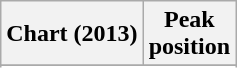<table class="wikitable sortable plainrowheaders">
<tr>
<th>Chart (2013)</th>
<th>Peak<br>position</th>
</tr>
<tr>
</tr>
<tr>
</tr>
</table>
